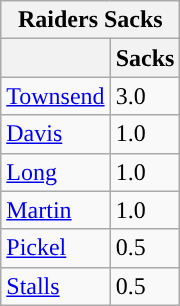<table class="wikitable">
<tr>
<th colspan="2">Raiders Sacks</th>
</tr>
<tr>
<th></th>
<th>Sacks</th>
</tr>
<tr>
<td><a href='#'>Townsend</a></td>
<td>3.0</td>
</tr>
<tr>
<td><a href='#'>Davis</a></td>
<td>1.0</td>
</tr>
<tr>
<td><a href='#'>Long</a></td>
<td>1.0</td>
</tr>
<tr>
<td><a href='#'>Martin</a></td>
<td>1.0</td>
</tr>
<tr>
<td><a href='#'>Pickel</a></td>
<td>0.5</td>
</tr>
<tr>
<td><a href='#'>Stalls</a></td>
<td>0.5</td>
</tr>
</table>
